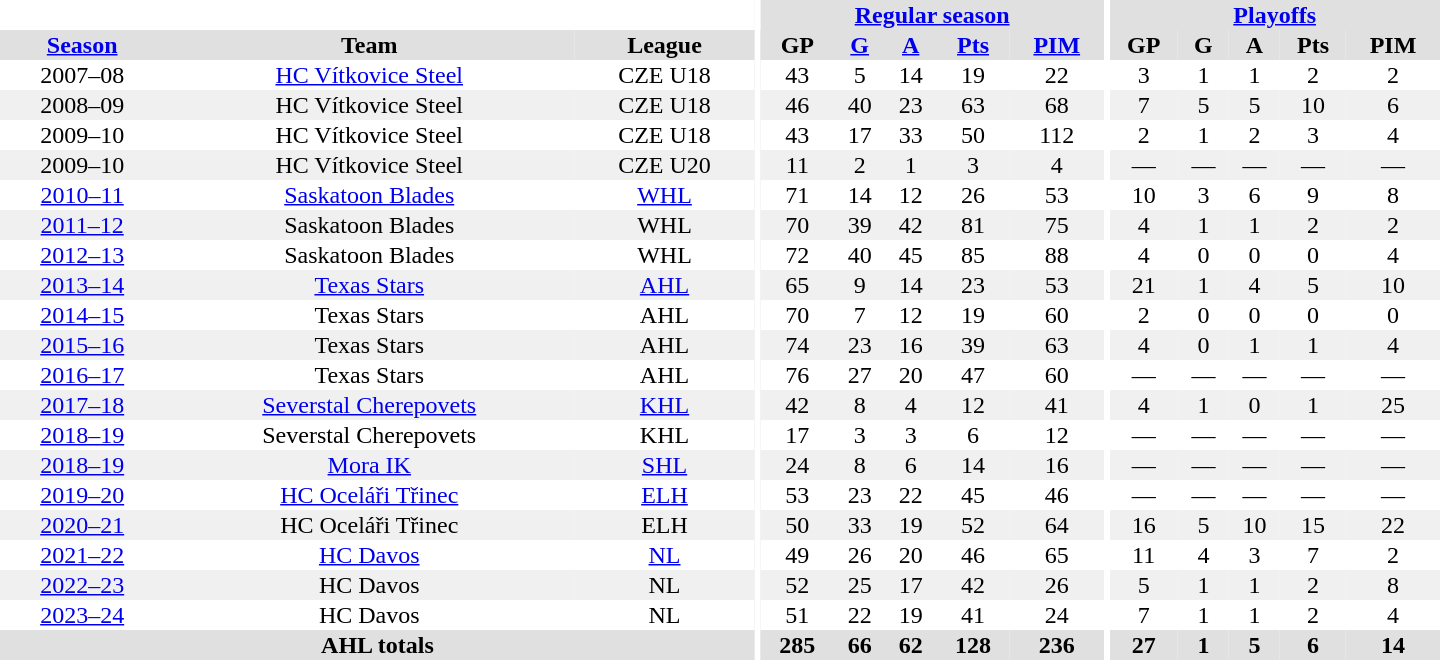<table border="0" cellpadding="1" cellspacing="0" style="text-align:center; width:60em">
<tr bgcolor="#e0e0e0">
<th colspan="3" bgcolor="#ffffff"></th>
<th rowspan="99" bgcolor="#ffffff"></th>
<th colspan="5"><a href='#'>Regular season</a></th>
<th rowspan="99" bgcolor="#ffffff"></th>
<th colspan="5"><a href='#'>Playoffs</a></th>
</tr>
<tr bgcolor="#e0e0e0">
<th><a href='#'>Season</a></th>
<th>Team</th>
<th>League</th>
<th>GP</th>
<th><a href='#'>G</a></th>
<th><a href='#'>A</a></th>
<th><a href='#'>Pts</a></th>
<th><a href='#'>PIM</a></th>
<th>GP</th>
<th>G</th>
<th>A</th>
<th>Pts</th>
<th>PIM</th>
</tr>
<tr>
<td>2007–08</td>
<td><a href='#'>HC Vítkovice Steel</a></td>
<td>CZE U18</td>
<td>43</td>
<td>5</td>
<td>14</td>
<td>19</td>
<td>22</td>
<td>3</td>
<td>1</td>
<td>1</td>
<td>2</td>
<td>2</td>
</tr>
<tr bgcolor="#f0f0f0">
<td>2008–09</td>
<td>HC Vítkovice Steel</td>
<td>CZE U18</td>
<td>46</td>
<td>40</td>
<td>23</td>
<td>63</td>
<td>68</td>
<td>7</td>
<td>5</td>
<td>5</td>
<td>10</td>
<td>6</td>
</tr>
<tr>
<td>2009–10</td>
<td>HC Vítkovice Steel</td>
<td>CZE U18</td>
<td>43</td>
<td>17</td>
<td>33</td>
<td>50</td>
<td>112</td>
<td>2</td>
<td>1</td>
<td>2</td>
<td>3</td>
<td>4</td>
</tr>
<tr bgcolor="#f0f0f0">
<td>2009–10</td>
<td>HC Vítkovice Steel</td>
<td>CZE U20</td>
<td>11</td>
<td>2</td>
<td>1</td>
<td>3</td>
<td>4</td>
<td>—</td>
<td>—</td>
<td>—</td>
<td>—</td>
<td>—</td>
</tr>
<tr>
<td><a href='#'>2010–11</a></td>
<td><a href='#'>Saskatoon Blades</a></td>
<td><a href='#'>WHL</a></td>
<td>71</td>
<td>14</td>
<td>12</td>
<td>26</td>
<td>53</td>
<td>10</td>
<td>3</td>
<td>6</td>
<td>9</td>
<td>8</td>
</tr>
<tr bgcolor="#f0f0f0">
<td><a href='#'>2011–12</a></td>
<td>Saskatoon Blades</td>
<td>WHL</td>
<td>70</td>
<td>39</td>
<td>42</td>
<td>81</td>
<td>75</td>
<td>4</td>
<td>1</td>
<td>1</td>
<td>2</td>
<td>2</td>
</tr>
<tr>
<td><a href='#'>2012–13</a></td>
<td>Saskatoon Blades</td>
<td>WHL</td>
<td>72</td>
<td>40</td>
<td>45</td>
<td>85</td>
<td>88</td>
<td>4</td>
<td>0</td>
<td>0</td>
<td>0</td>
<td>4</td>
</tr>
<tr bgcolor="#f0f0f0">
<td><a href='#'>2013–14</a></td>
<td><a href='#'>Texas Stars</a></td>
<td><a href='#'>AHL</a></td>
<td>65</td>
<td>9</td>
<td>14</td>
<td>23</td>
<td>53</td>
<td>21</td>
<td>1</td>
<td>4</td>
<td>5</td>
<td>10</td>
</tr>
<tr>
<td><a href='#'>2014–15</a></td>
<td>Texas Stars</td>
<td>AHL</td>
<td>70</td>
<td>7</td>
<td>12</td>
<td>19</td>
<td>60</td>
<td>2</td>
<td>0</td>
<td>0</td>
<td>0</td>
<td>0</td>
</tr>
<tr bgcolor="#f0f0f0">
<td><a href='#'>2015–16</a></td>
<td>Texas Stars</td>
<td>AHL</td>
<td>74</td>
<td>23</td>
<td>16</td>
<td>39</td>
<td>63</td>
<td>4</td>
<td>0</td>
<td>1</td>
<td>1</td>
<td>4</td>
</tr>
<tr>
<td><a href='#'>2016–17</a></td>
<td>Texas Stars</td>
<td>AHL</td>
<td>76</td>
<td>27</td>
<td>20</td>
<td>47</td>
<td>60</td>
<td>—</td>
<td>—</td>
<td>—</td>
<td>—</td>
<td>—</td>
</tr>
<tr bgcolor="#f0f0f0">
<td><a href='#'>2017–18</a></td>
<td><a href='#'>Severstal Cherepovets</a></td>
<td><a href='#'>KHL</a></td>
<td>42</td>
<td>8</td>
<td>4</td>
<td>12</td>
<td>41</td>
<td>4</td>
<td>1</td>
<td>0</td>
<td>1</td>
<td>25</td>
</tr>
<tr>
<td><a href='#'>2018–19</a></td>
<td>Severstal Cherepovets</td>
<td>KHL</td>
<td>17</td>
<td>3</td>
<td>3</td>
<td>6</td>
<td>12</td>
<td>—</td>
<td>—</td>
<td>—</td>
<td>—</td>
<td>—</td>
</tr>
<tr bgcolor="#f0f0f0">
<td><a href='#'>2018–19</a></td>
<td><a href='#'>Mora IK</a></td>
<td><a href='#'>SHL</a></td>
<td>24</td>
<td>8</td>
<td>6</td>
<td>14</td>
<td>16</td>
<td>—</td>
<td>—</td>
<td>—</td>
<td>—</td>
<td>—</td>
</tr>
<tr>
<td><a href='#'>2019–20</a></td>
<td><a href='#'>HC Oceláři Třinec</a></td>
<td><a href='#'>ELH</a></td>
<td>53</td>
<td>23</td>
<td>22</td>
<td>45</td>
<td>46</td>
<td>—</td>
<td>—</td>
<td>—</td>
<td>—</td>
<td>—</td>
</tr>
<tr bgcolor="#f0f0f0">
<td><a href='#'>2020–21</a></td>
<td>HC Oceláři Třinec</td>
<td>ELH</td>
<td>50</td>
<td>33</td>
<td>19</td>
<td>52</td>
<td>64</td>
<td>16</td>
<td>5</td>
<td>10</td>
<td>15</td>
<td>22</td>
</tr>
<tr>
<td><a href='#'>2021–22</a></td>
<td><a href='#'>HC Davos</a></td>
<td><a href='#'>NL</a></td>
<td>49</td>
<td>26</td>
<td>20</td>
<td>46</td>
<td>65</td>
<td>11</td>
<td>4</td>
<td>3</td>
<td>7</td>
<td>2</td>
</tr>
<tr bgcolor="#f0f0f0">
<td><a href='#'>2022–23</a></td>
<td>HC Davos</td>
<td>NL</td>
<td>52</td>
<td>25</td>
<td>17</td>
<td>42</td>
<td>26</td>
<td>5</td>
<td>1</td>
<td>1</td>
<td>2</td>
<td>8</td>
</tr>
<tr>
<td><a href='#'>2023–24</a></td>
<td>HC Davos</td>
<td>NL</td>
<td>51</td>
<td>22</td>
<td>19</td>
<td>41</td>
<td>24</td>
<td>7</td>
<td>1</td>
<td>1</td>
<td>2</td>
<td>4</td>
</tr>
<tr bgcolor="#e0e0e0">
<th colspan="3">AHL totals</th>
<th>285</th>
<th>66</th>
<th>62</th>
<th>128</th>
<th>236</th>
<th>27</th>
<th>1</th>
<th>5</th>
<th>6</th>
<th>14</th>
</tr>
</table>
